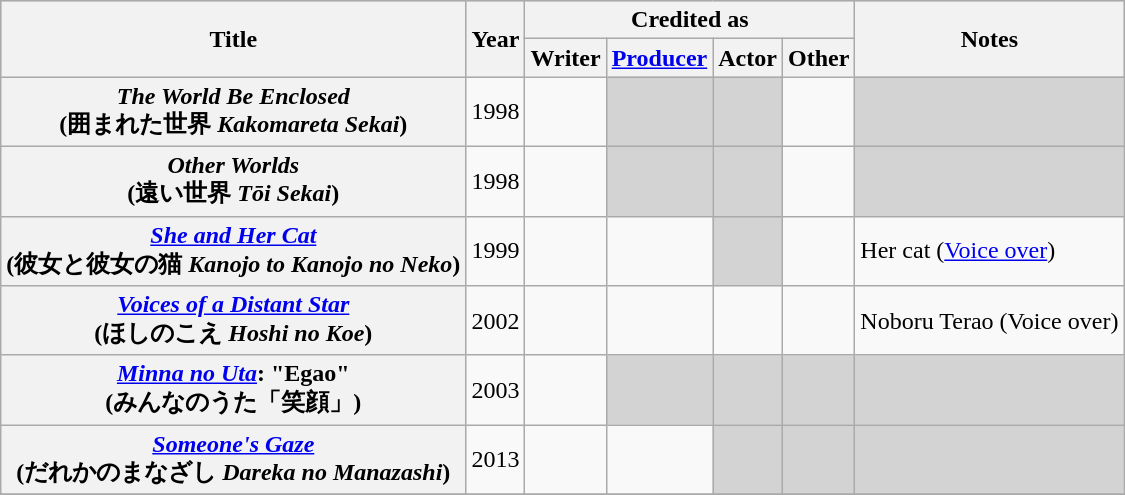<table class="wikitable plainrowheaders sortable">
<tr style="background:#ccc; text-align:center;">
<th scope="col" rowspan="2">Title</th>
<th scope="col" rowspan="2">Year</th>
<th scope="col" colspan="4">Credited as</th>
<th scope="col" rowspan="2">Notes</th>
</tr>
<tr>
<th scope="col">Writer</th>
<th scope="col"><a href='#'>Producer</a></th>
<th scope="col">Actor</th>
<th scope="col">Other</th>
</tr>
<tr>
<th scope=row><em>The World Be Enclosed</em><br>(囲まれた世界 <em>Kakomareta Sekai</em>)</th>
<td style="text-align:center;">1998</td>
<td></td>
<td style="background:#d3d3d3;"></td>
<td style="background:#d3d3d3;"></td>
<td></td>
<td style="background:#d3d3d3;"></td>
</tr>
<tr>
<th scope=row><em>Other Worlds</em><br>(遠い世界 <em>Tōi Sekai</em>)</th>
<td style="text-align:center;">1998</td>
<td></td>
<td style="background:#d3d3d3;"></td>
<td style="background:#d3d3d3;"></td>
<td></td>
<td style="background:#d3d3d3;"></td>
</tr>
<tr>
<th scope=row><em><a href='#'>She and Her Cat</a></em><br>(彼女と彼女の猫 <em>Kanojo to Kanojo no Neko</em>)</th>
<td style="text-align:center;">1999</td>
<td></td>
<td></td>
<td style="background:#d3d3d3;"></td>
<td></td>
<td>Her cat (<a href='#'>Voice over</a>)</td>
</tr>
<tr>
<th scope=row><em><a href='#'>Voices of a Distant Star</a></em><br>(ほしのこえ <em>Hoshi no Koe</em>)</th>
<td style="text-align:center;">2002</td>
<td></td>
<td></td>
<td></td>
<td></td>
<td>Noboru Terao (Voice over)</td>
</tr>
<tr>
<th scope=row><em><a href='#'>Minna no Uta</a></em>: "Egao"<br>(みんなのうた「笑顔」)</th>
<td style="text-align:center;">2003</td>
<td></td>
<td style="background:#d3d3d3;"></td>
<td style="background:#d3d3d3;"></td>
<td style="background:#d3d3d3;"></td>
<td style="background:#d3d3d3;"></td>
</tr>
<tr>
<th scope=row><em><a href='#'>Someone's Gaze</a></em><br>(だれかのまなざし <em>Dareka no Manazashi</em>)</th>
<td style="text-align:center;">2013</td>
<td></td>
<td></td>
<td style="background:#d3d3d3;"></td>
<td style="background:#d3d3d3;"></td>
<td style="background:#d3d3d3;"></td>
</tr>
<tr>
</tr>
</table>
